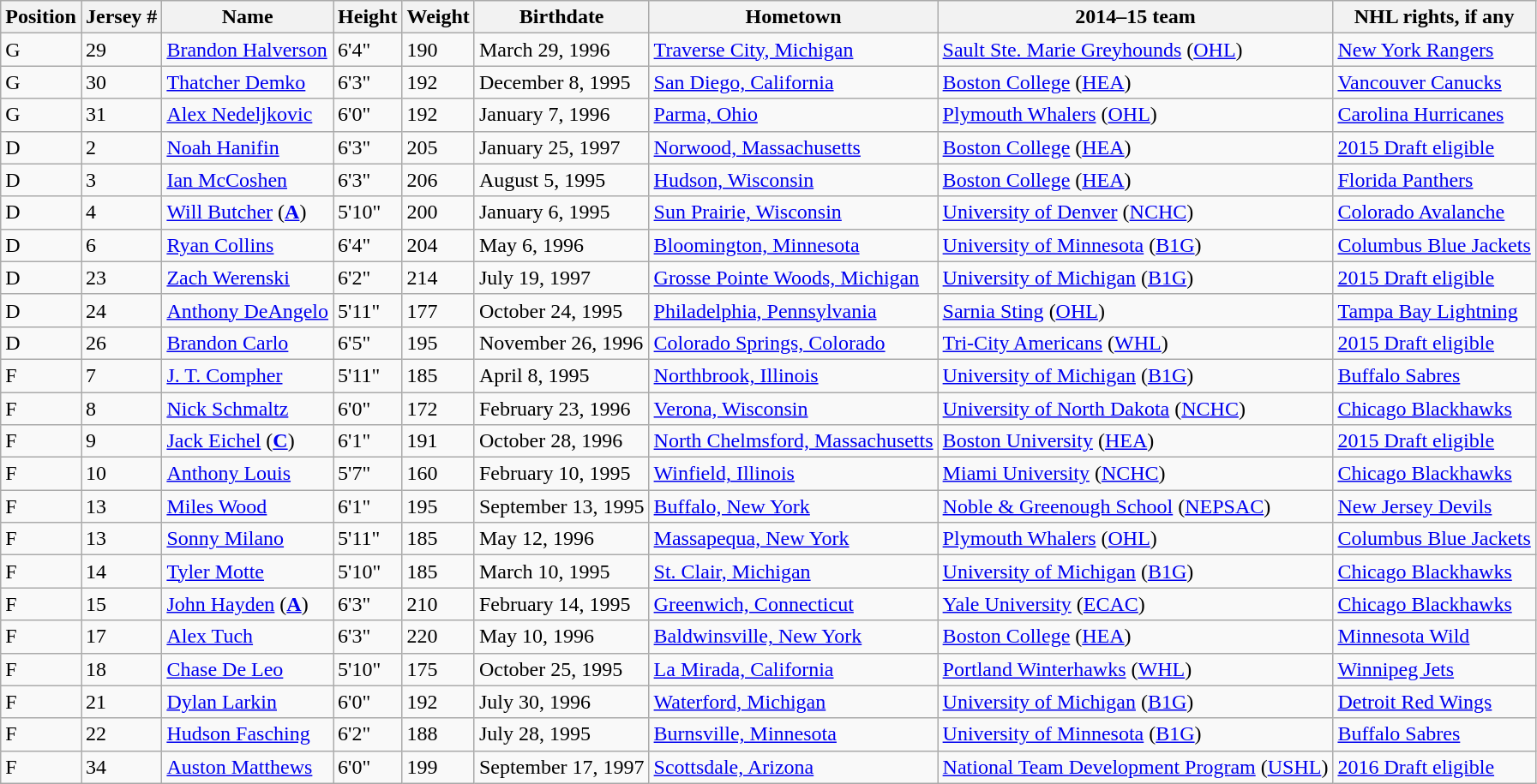<table class="wikitable sortable">
<tr>
<th>Position</th>
<th>Jersey #</th>
<th>Name</th>
<th>Height</th>
<th>Weight</th>
<th>Birthdate</th>
<th>Hometown</th>
<th>2014–15 team</th>
<th>NHL rights, if any</th>
</tr>
<tr>
<td>G</td>
<td>29</td>
<td><a href='#'>Brandon Halverson</a></td>
<td>6'4"</td>
<td>190</td>
<td>March 29, 1996</td>
<td><a href='#'>Traverse City, Michigan</a></td>
<td><a href='#'>Sault Ste. Marie Greyhounds</a> (<a href='#'>OHL</a>)</td>
<td><a href='#'>New York Rangers</a></td>
</tr>
<tr>
<td>G</td>
<td>30</td>
<td><a href='#'>Thatcher Demko</a></td>
<td>6'3"</td>
<td>192</td>
<td>December 8, 1995</td>
<td><a href='#'>San Diego, California</a></td>
<td><a href='#'>Boston College</a> (<a href='#'>HEA</a>)</td>
<td><a href='#'>Vancouver Canucks</a></td>
</tr>
<tr>
<td>G</td>
<td>31</td>
<td><a href='#'>Alex Nedeljkovic</a></td>
<td>6'0"</td>
<td>192</td>
<td>January 7, 1996</td>
<td><a href='#'>Parma, Ohio</a></td>
<td><a href='#'>Plymouth Whalers</a> (<a href='#'>OHL</a>)</td>
<td><a href='#'>Carolina Hurricanes</a></td>
</tr>
<tr>
<td>D</td>
<td>2</td>
<td><a href='#'>Noah Hanifin</a></td>
<td>6'3"</td>
<td>205</td>
<td>January 25, 1997</td>
<td><a href='#'>Norwood, Massachusetts</a></td>
<td><a href='#'>Boston College</a> (<a href='#'>HEA</a>)</td>
<td><a href='#'>2015 Draft eligible</a></td>
</tr>
<tr>
<td>D</td>
<td>3</td>
<td><a href='#'>Ian McCoshen</a></td>
<td>6'3"</td>
<td>206</td>
<td>August 5, 1995</td>
<td><a href='#'>Hudson, Wisconsin</a></td>
<td><a href='#'>Boston College</a> (<a href='#'>HEA</a>)</td>
<td><a href='#'>Florida Panthers</a></td>
</tr>
<tr>
<td>D</td>
<td>4</td>
<td><a href='#'>Will Butcher</a> (<strong><a href='#'>A</a></strong>)</td>
<td>5'10"</td>
<td>200</td>
<td>January 6, 1995</td>
<td><a href='#'>Sun Prairie, Wisconsin</a></td>
<td><a href='#'>University of Denver</a> (<a href='#'>NCHC</a>)</td>
<td><a href='#'>Colorado Avalanche</a></td>
</tr>
<tr>
<td>D</td>
<td>6</td>
<td><a href='#'>Ryan Collins</a></td>
<td>6'4"</td>
<td>204</td>
<td>May 6, 1996</td>
<td><a href='#'>Bloomington, Minnesota</a></td>
<td><a href='#'>University of Minnesota</a> (<a href='#'>B1G</a>)</td>
<td><a href='#'>Columbus Blue Jackets</a></td>
</tr>
<tr>
<td>D</td>
<td>23</td>
<td><a href='#'>Zach Werenski</a></td>
<td>6'2"</td>
<td>214</td>
<td>July 19, 1997</td>
<td><a href='#'>Grosse Pointe Woods, Michigan</a></td>
<td><a href='#'>University of Michigan</a> (<a href='#'>B1G</a>)</td>
<td><a href='#'>2015 Draft eligible</a></td>
</tr>
<tr>
<td>D</td>
<td>24</td>
<td><a href='#'>Anthony DeAngelo</a></td>
<td>5'11"</td>
<td>177</td>
<td>October 24, 1995</td>
<td><a href='#'>Philadelphia, Pennsylvania</a></td>
<td><a href='#'>Sarnia Sting</a> (<a href='#'>OHL</a>)</td>
<td><a href='#'>Tampa Bay Lightning</a></td>
</tr>
<tr>
<td>D</td>
<td>26</td>
<td><a href='#'>Brandon Carlo</a></td>
<td>6'5"</td>
<td>195</td>
<td>November 26, 1996</td>
<td><a href='#'>Colorado Springs, Colorado</a></td>
<td><a href='#'>Tri-City Americans</a> (<a href='#'>WHL</a>)</td>
<td><a href='#'>2015 Draft eligible</a></td>
</tr>
<tr>
<td>F</td>
<td>7</td>
<td><a href='#'>J. T. Compher</a></td>
<td>5'11"</td>
<td>185</td>
<td>April 8, 1995</td>
<td><a href='#'>Northbrook, Illinois</a></td>
<td><a href='#'>University of Michigan</a> (<a href='#'>B1G</a>)</td>
<td><a href='#'>Buffalo Sabres</a></td>
</tr>
<tr>
<td>F</td>
<td>8</td>
<td><a href='#'>Nick Schmaltz</a></td>
<td>6'0"</td>
<td>172</td>
<td>February 23, 1996</td>
<td><a href='#'>Verona, Wisconsin</a></td>
<td><a href='#'>University of North Dakota</a> (<a href='#'>NCHC</a>)</td>
<td><a href='#'>Chicago Blackhawks</a></td>
</tr>
<tr>
<td>F</td>
<td>9</td>
<td><a href='#'>Jack Eichel</a> (<strong><a href='#'>C</a></strong>)</td>
<td>6'1"</td>
<td>191</td>
<td>October 28, 1996</td>
<td><a href='#'>North Chelmsford, Massachusetts</a></td>
<td><a href='#'>Boston University</a> (<a href='#'>HEA</a>)</td>
<td><a href='#'>2015 Draft eligible</a></td>
</tr>
<tr>
<td>F</td>
<td>10</td>
<td><a href='#'>Anthony Louis</a></td>
<td>5'7"</td>
<td>160</td>
<td>February 10, 1995</td>
<td><a href='#'>Winfield, Illinois</a></td>
<td><a href='#'>Miami University</a> (<a href='#'>NCHC</a>)</td>
<td><a href='#'>Chicago Blackhawks</a></td>
</tr>
<tr>
<td>F</td>
<td>13</td>
<td><a href='#'>Miles Wood</a></td>
<td>6'1"</td>
<td>195</td>
<td>September 13, 1995</td>
<td><a href='#'>Buffalo, New York</a></td>
<td><a href='#'>Noble & Greenough School</a> (<a href='#'>NEPSAC</a>)</td>
<td><a href='#'>New Jersey Devils</a></td>
</tr>
<tr>
<td>F</td>
<td>13</td>
<td><a href='#'>Sonny Milano</a></td>
<td>5'11"</td>
<td>185</td>
<td>May 12, 1996</td>
<td><a href='#'>Massapequa, New York</a></td>
<td><a href='#'>Plymouth Whalers</a> (<a href='#'>OHL</a>)</td>
<td><a href='#'>Columbus Blue Jackets</a></td>
</tr>
<tr>
<td>F</td>
<td>14</td>
<td><a href='#'>Tyler Motte</a></td>
<td>5'10"</td>
<td>185</td>
<td>March 10, 1995</td>
<td><a href='#'>St. Clair, Michigan</a></td>
<td><a href='#'>University of Michigan</a> (<a href='#'>B1G</a>)</td>
<td><a href='#'>Chicago Blackhawks</a></td>
</tr>
<tr>
<td>F</td>
<td>15</td>
<td><a href='#'>John Hayden</a> (<strong><a href='#'>A</a></strong>)</td>
<td>6'3"</td>
<td>210</td>
<td>February 14, 1995</td>
<td><a href='#'>Greenwich, Connecticut</a></td>
<td><a href='#'>Yale University</a> (<a href='#'>ECAC</a>)</td>
<td><a href='#'>Chicago Blackhawks</a></td>
</tr>
<tr>
<td>F</td>
<td>17</td>
<td><a href='#'>Alex Tuch</a></td>
<td>6'3"</td>
<td>220</td>
<td>May 10, 1996</td>
<td><a href='#'>Baldwinsville, New York</a></td>
<td><a href='#'>Boston College</a> (<a href='#'>HEA</a>)</td>
<td><a href='#'>Minnesota Wild</a></td>
</tr>
<tr>
<td>F</td>
<td>18</td>
<td><a href='#'>Chase De Leo</a></td>
<td>5'10"</td>
<td>175</td>
<td>October 25, 1995</td>
<td><a href='#'>La Mirada, California</a></td>
<td><a href='#'>Portland Winterhawks</a> (<a href='#'>WHL</a>)</td>
<td><a href='#'>Winnipeg Jets</a></td>
</tr>
<tr>
<td>F</td>
<td>21</td>
<td><a href='#'>Dylan Larkin</a></td>
<td>6'0"</td>
<td>192</td>
<td>July 30, 1996</td>
<td><a href='#'>Waterford, Michigan</a></td>
<td><a href='#'>University of Michigan</a> (<a href='#'>B1G</a>)</td>
<td><a href='#'>Detroit Red Wings</a></td>
</tr>
<tr>
<td>F</td>
<td>22</td>
<td><a href='#'>Hudson Fasching</a></td>
<td>6'2"</td>
<td>188</td>
<td>July 28, 1995</td>
<td><a href='#'>Burnsville, Minnesota</a></td>
<td><a href='#'>University of Minnesota</a> (<a href='#'>B1G</a>)</td>
<td><a href='#'>Buffalo Sabres</a></td>
</tr>
<tr>
<td>F</td>
<td>34</td>
<td><a href='#'>Auston Matthews</a></td>
<td>6'0"</td>
<td>199</td>
<td>September 17, 1997</td>
<td><a href='#'>Scottsdale, Arizona</a></td>
<td><a href='#'>National Team Development Program</a> (<a href='#'>USHL</a>)</td>
<td><a href='#'>2016 Draft eligible</a></td>
</tr>
</table>
